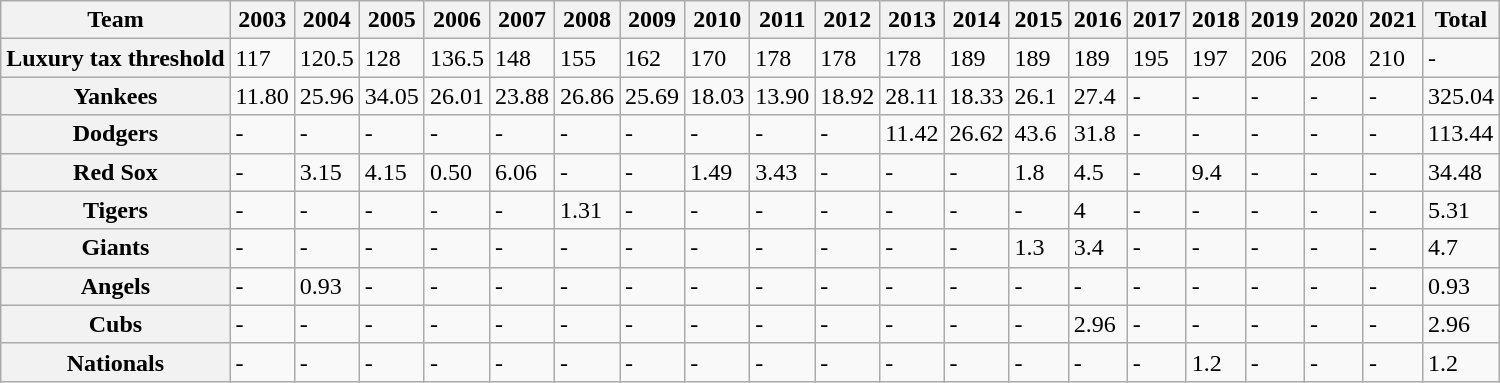<table class="wikitable">
<tr>
<th scope="col">Team</th>
<th scope="col">2003</th>
<th scope="col">2004</th>
<th scope="col">2005</th>
<th scope="col">2006</th>
<th scope="col">2007</th>
<th scope="col">2008</th>
<th scope="col">2009</th>
<th scope="col">2010</th>
<th scope="col">2011</th>
<th scope="col">2012</th>
<th scope="col">2013</th>
<th scope="col">2014</th>
<th scope="col">2015</th>
<th scope="col">2016</th>
<th scope="col">2017</th>
<th scope="col">2018</th>
<th scope="col">2019</th>
<th scope="col">2020</th>
<th scope="col">2021</th>
<th scope="col">Total</th>
</tr>
<tr>
<th scope="row">Luxury tax threshold</th>
<td>117</td>
<td>120.5</td>
<td>128</td>
<td>136.5</td>
<td>148</td>
<td>155</td>
<td>162</td>
<td>170</td>
<td>178</td>
<td>178</td>
<td>178</td>
<td>189</td>
<td>189</td>
<td>189</td>
<td>195</td>
<td>197</td>
<td>206</td>
<td>208</td>
<td>210</td>
<td>-</td>
</tr>
<tr>
<th scope="row">Yankees</th>
<td>11.80</td>
<td>25.96</td>
<td>34.05</td>
<td>26.01</td>
<td>23.88</td>
<td>26.86</td>
<td>25.69</td>
<td>18.03</td>
<td>13.90</td>
<td>18.92</td>
<td>28.11</td>
<td>18.33</td>
<td>26.1</td>
<td>27.4</td>
<td>-</td>
<td>-</td>
<td>-</td>
<td>-</td>
<td>-</td>
<td>325.04</td>
</tr>
<tr>
<th scope="row">Dodgers</th>
<td>-</td>
<td>-</td>
<td>-</td>
<td>-</td>
<td>-</td>
<td>-</td>
<td>-</td>
<td>-</td>
<td>-</td>
<td>-</td>
<td>11.42</td>
<td>26.62</td>
<td>43.6</td>
<td>31.8</td>
<td>-</td>
<td>-</td>
<td>-</td>
<td>-</td>
<td>-</td>
<td>113.44</td>
</tr>
<tr>
<th scope="row">Red Sox</th>
<td>-</td>
<td>3.15</td>
<td>4.15</td>
<td>0.50</td>
<td>6.06</td>
<td>-</td>
<td>-</td>
<td>1.49</td>
<td>3.43</td>
<td>-</td>
<td>-</td>
<td>-</td>
<td>1.8</td>
<td>4.5</td>
<td>-</td>
<td>9.4</td>
<td>-</td>
<td>-</td>
<td>-</td>
<td>34.48</td>
</tr>
<tr>
<th scope="row">Tigers</th>
<td>-</td>
<td>-</td>
<td>-</td>
<td>-</td>
<td>-</td>
<td>1.31</td>
<td>-</td>
<td>-</td>
<td>-</td>
<td>-</td>
<td>-</td>
<td>-</td>
<td>-</td>
<td>4</td>
<td>-</td>
<td>-</td>
<td>-</td>
<td>-</td>
<td>-</td>
<td>5.31</td>
</tr>
<tr>
<th scope="row">Giants</th>
<td>-</td>
<td>-</td>
<td>-</td>
<td>-</td>
<td>-</td>
<td>-</td>
<td>-</td>
<td>-</td>
<td>-</td>
<td>-</td>
<td>-</td>
<td>-</td>
<td>1.3</td>
<td>3.4</td>
<td>-</td>
<td>-</td>
<td>-</td>
<td>-</td>
<td>-</td>
<td>4.7</td>
</tr>
<tr>
<th scope="row">Angels</th>
<td>-</td>
<td>0.93</td>
<td>-</td>
<td>-</td>
<td>-</td>
<td>-</td>
<td>-</td>
<td>-</td>
<td>-</td>
<td>-</td>
<td>-</td>
<td>-</td>
<td>-</td>
<td>-</td>
<td>-</td>
<td>-</td>
<td>-</td>
<td>-</td>
<td>-</td>
<td>0.93</td>
</tr>
<tr>
<th scope="row">Cubs</th>
<td>-</td>
<td>-</td>
<td>-</td>
<td>-</td>
<td>-</td>
<td>-</td>
<td>-</td>
<td>-</td>
<td>-</td>
<td>-</td>
<td>-</td>
<td>-</td>
<td>-</td>
<td>2.96</td>
<td>-</td>
<td>-</td>
<td>-</td>
<td>-</td>
<td>-</td>
<td>2.96</td>
</tr>
<tr>
<th scope="row">Nationals</th>
<td>-</td>
<td>-</td>
<td>-</td>
<td>-</td>
<td>-</td>
<td>-</td>
<td>-</td>
<td>-</td>
<td>-</td>
<td>-</td>
<td>-</td>
<td>-</td>
<td>-</td>
<td>-</td>
<td>-</td>
<td>1.2</td>
<td>-</td>
<td>-</td>
<td>-</td>
<td>1.2</td>
</tr>
</table>
